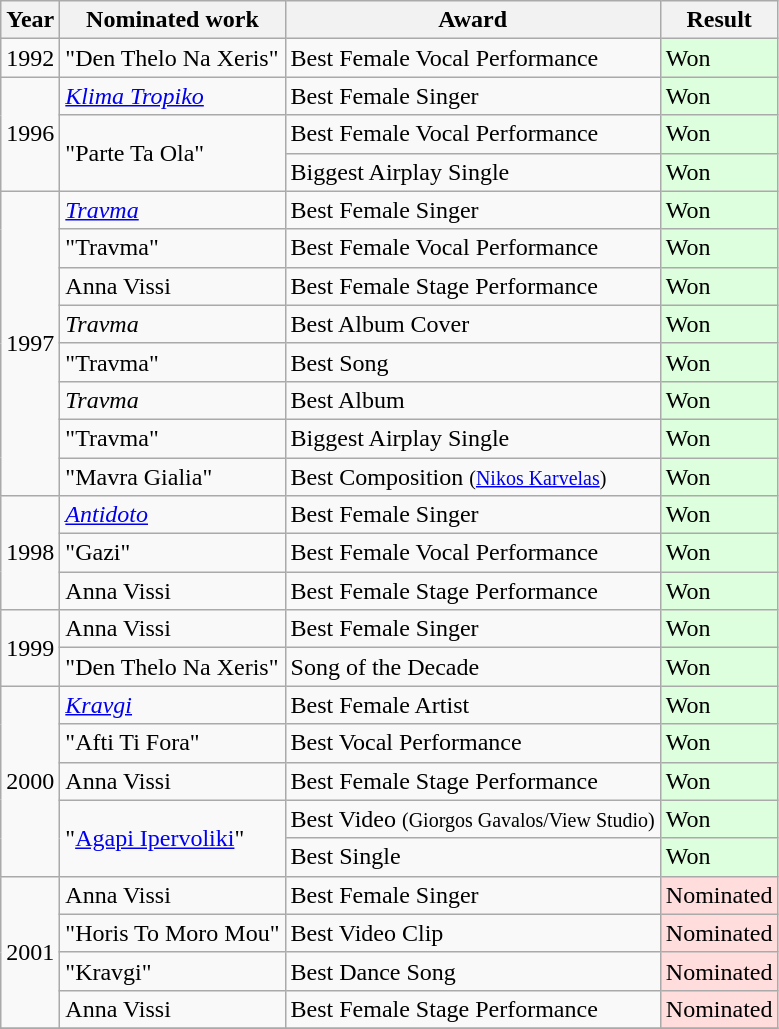<table class="wikitable">
<tr>
<th>Year</th>
<th>Nominated work</th>
<th>Award</th>
<th>Result</th>
</tr>
<tr>
<td>1992</td>
<td>"Den Thelo Na Xeris"</td>
<td>Best Female Vocal Performance</td>
<td style="background: #ddffdd">Won</td>
</tr>
<tr>
<td rowspan="3">1996</td>
<td><em><a href='#'>Klima Tropiko</a></em></td>
<td>Best Female Singer</td>
<td style="background: #ddffdd">Won</td>
</tr>
<tr>
<td rowspan="2">"Parte Ta Ola"</td>
<td>Best Female Vocal Performance</td>
<td style="background: #ddffdd">Won</td>
</tr>
<tr>
<td>Biggest Airplay Single</td>
<td style="background: #ddffdd">Won</td>
</tr>
<tr>
<td rowspan="8">1997</td>
<td><em><a href='#'>Travma</a></em></td>
<td>Best Female Singer</td>
<td style="background: #ddffdd">Won</td>
</tr>
<tr>
<td>"Travma"</td>
<td>Best Female Vocal Performance</td>
<td style="background: #ddffdd">Won</td>
</tr>
<tr>
<td>Anna Vissi</td>
<td>Best Female Stage Performance</td>
<td style="background: #ddffdd">Won</td>
</tr>
<tr>
<td><em>Travma</em></td>
<td>Best Album Cover</td>
<td style="background: #ddffdd">Won</td>
</tr>
<tr>
<td>"Travma"</td>
<td>Best Song</td>
<td style="background: #ddffdd">Won</td>
</tr>
<tr>
<td><em>Travma</em></td>
<td>Best Album</td>
<td style="background: #ddffdd">Won</td>
</tr>
<tr>
<td>"Travma"</td>
<td>Biggest Airplay Single</td>
<td style="background: #ddffdd">Won</td>
</tr>
<tr>
<td>"Mavra Gialia"</td>
<td>Best Composition <small>(<a href='#'>Nikos Karvelas</a>)</small></td>
<td style="background: #ddffdd">Won</td>
</tr>
<tr>
<td rowspan="3">1998</td>
<td><em><a href='#'>Antidoto</a></em></td>
<td>Best Female Singer</td>
<td style="background: #ddffdd">Won</td>
</tr>
<tr>
<td>"Gazi"</td>
<td>Best Female Vocal Performance</td>
<td style="background: #ddffdd">Won</td>
</tr>
<tr>
<td>Anna Vissi</td>
<td>Best Female Stage Performance</td>
<td style="background: #ddffdd">Won</td>
</tr>
<tr>
<td rowspan="2">1999</td>
<td>Anna Vissi</td>
<td>Best Female Singer</td>
<td style="background: #ddffdd">Won</td>
</tr>
<tr>
<td>"Den Thelo Na Xeris"</td>
<td>Song of the Decade</td>
<td style="background: #ddffdd">Won</td>
</tr>
<tr>
<td rowspan="5">2000</td>
<td><em><a href='#'>Kravgi</a></em></td>
<td>Best Female Artist</td>
<td style="background: #ddffdd">Won</td>
</tr>
<tr>
<td>"Afti Ti Fora"</td>
<td>Best Vocal Performance</td>
<td style="background: #ddffdd">Won</td>
</tr>
<tr>
<td>Anna Vissi</td>
<td>Best Female Stage Performance</td>
<td style="background: #ddffdd">Won</td>
</tr>
<tr>
<td rowspan="2">"<a href='#'>Agapi Ipervoliki</a>"</td>
<td>Best Video <small>(Giorgos Gavalos/View Studio)</small></td>
<td style="background: #ddffdd">Won</td>
</tr>
<tr>
<td>Best Single</td>
<td style="background: #ddffdd">Won</td>
</tr>
<tr>
<td rowspan="4">2001</td>
<td>Anna Vissi</td>
<td>Best Female Singer</td>
<td style="background: #ffdddd">Nominated</td>
</tr>
<tr>
<td>"Horis To Moro Mou"</td>
<td>Best Video Clip</td>
<td style="background: #ffdddd">Nominated</td>
</tr>
<tr>
<td>"Kravgi"</td>
<td>Best Dance Song</td>
<td style="background: #ffdddd">Nominated</td>
</tr>
<tr>
<td>Anna Vissi</td>
<td>Best Female Stage Performance</td>
<td style="background: #ffdddd">Nominated</td>
</tr>
<tr>
</tr>
</table>
